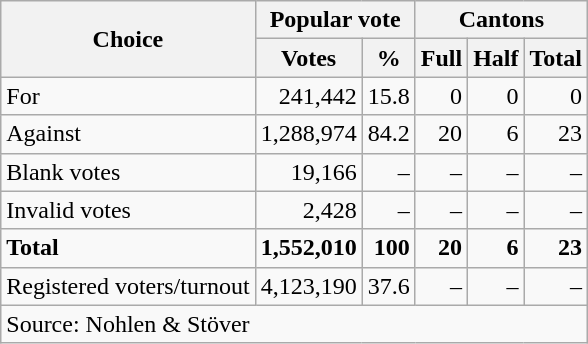<table class=wikitable style=text-align:right>
<tr>
<th rowspan=2>Choice</th>
<th colspan=2>Popular vote</th>
<th colspan=3>Cantons</th>
</tr>
<tr>
<th>Votes</th>
<th>%</th>
<th>Full</th>
<th>Half</th>
<th>Total</th>
</tr>
<tr>
<td align=left>For</td>
<td>241,442</td>
<td>15.8</td>
<td>0</td>
<td>0</td>
<td>0</td>
</tr>
<tr>
<td align=left>Against</td>
<td>1,288,974</td>
<td>84.2</td>
<td>20</td>
<td>6</td>
<td>23</td>
</tr>
<tr>
<td align=left>Blank votes</td>
<td>19,166</td>
<td>–</td>
<td>–</td>
<td>–</td>
<td>–</td>
</tr>
<tr>
<td align=left>Invalid votes</td>
<td>2,428</td>
<td>–</td>
<td>–</td>
<td>–</td>
<td>–</td>
</tr>
<tr>
<td align=left><strong>Total</strong></td>
<td><strong>1,552,010</strong></td>
<td><strong>100</strong></td>
<td><strong>20</strong></td>
<td><strong>6</strong></td>
<td><strong>23</strong></td>
</tr>
<tr>
<td align=left>Registered voters/turnout</td>
<td>4,123,190</td>
<td>37.6</td>
<td>–</td>
<td>–</td>
<td>–</td>
</tr>
<tr>
<td align=left colspan=11>Source: Nohlen & Stöver</td>
</tr>
</table>
